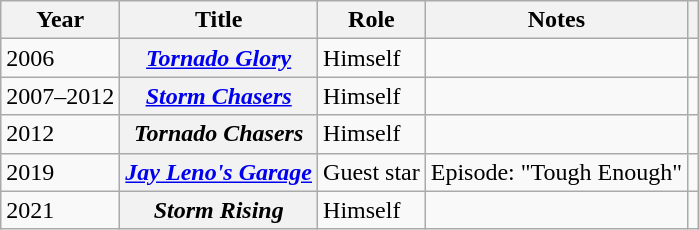<table class="wikitable sortable plainrowheaders">
<tr>
<th scope="col">Year</th>
<th scope="col">Title</th>
<th scope="col" class="unsortable">Role</th>
<th scope="col" class="unsortable">Notes</th>
<th scope="col" class="unsortable"></th>
</tr>
<tr>
<td>2006</td>
<th scope="row"><em><a href='#'>Tornado Glory</a></em></th>
<td>Himself</td>
<td></td>
<td></td>
</tr>
<tr>
<td>2007–2012</td>
<th scope="row"><em><a href='#'>Storm Chasers</a></em></th>
<td>Himself</td>
<td></td>
<td></td>
</tr>
<tr>
<td>2012</td>
<th scope="row"><em>Tornado Chasers</em></th>
<td>Himself</td>
<td></td>
<td></td>
</tr>
<tr>
<td>2019</td>
<th scope="row"><em><a href='#'>Jay Leno's Garage</a></em></th>
<td>Guest star</td>
<td>Episode: "Tough Enough"</td>
<td></td>
</tr>
<tr>
<td>2021</td>
<th scope="row"><em>Storm Rising</em></th>
<td>Himself</td>
<td></td>
<td></td>
</tr>
</table>
